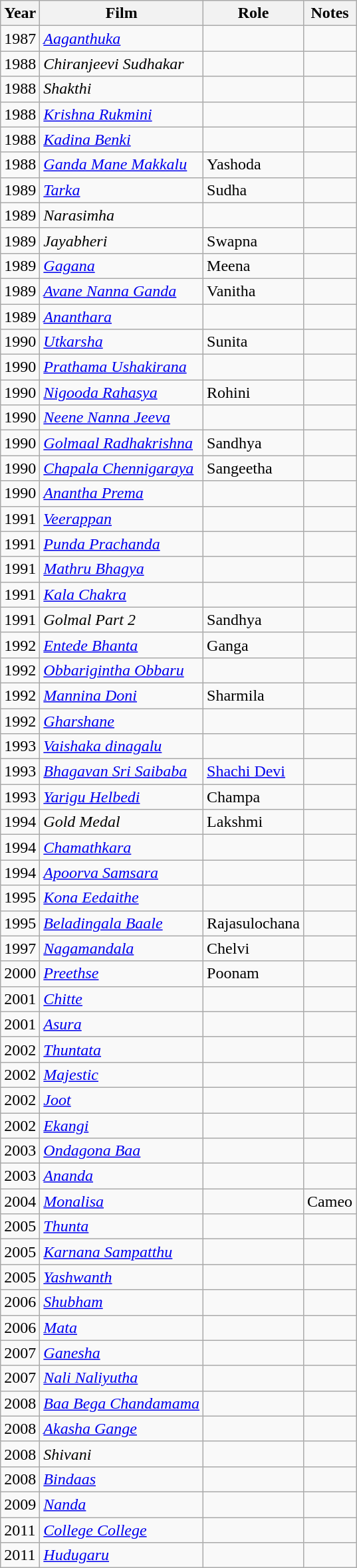<table class="wikitable sortable">
<tr>
<th>Year</th>
<th>Film</th>
<th>Role</th>
<th>Notes</th>
</tr>
<tr>
<td>1987</td>
<td><em><a href='#'>Aaganthuka</a></em></td>
<td></td>
<td></td>
</tr>
<tr>
<td>1988</td>
<td><em>Chiranjeevi Sudhakar</em></td>
<td></td>
<td></td>
</tr>
<tr>
<td>1988</td>
<td><em>Shakthi</em></td>
<td></td>
<td></td>
</tr>
<tr>
<td>1988</td>
<td><em><a href='#'>Krishna Rukmini</a></em></td>
<td></td>
<td></td>
</tr>
<tr>
<td>1988</td>
<td><em><a href='#'>Kadina Benki</a></em></td>
<td></td>
<td></td>
</tr>
<tr>
<td>1988</td>
<td><em><a href='#'>Ganda Mane Makkalu</a></em></td>
<td>Yashoda</td>
<td></td>
</tr>
<tr>
<td>1989</td>
<td><em><a href='#'>Tarka</a></em></td>
<td>Sudha</td>
<td></td>
</tr>
<tr>
<td>1989</td>
<td><em>Narasimha</em></td>
<td></td>
<td></td>
</tr>
<tr>
<td>1989</td>
<td><em>Jayabheri</em></td>
<td>Swapna</td>
<td></td>
</tr>
<tr>
<td>1989</td>
<td><em><a href='#'>Gagana</a></em></td>
<td>Meena</td>
<td></td>
</tr>
<tr>
<td>1989</td>
<td><em><a href='#'>Avane Nanna Ganda</a></em></td>
<td>Vanitha</td>
<td></td>
</tr>
<tr>
<td>1989</td>
<td><em><a href='#'>Ananthara</a></em></td>
<td></td>
<td></td>
</tr>
<tr>
<td>1990</td>
<td><em><a href='#'>Utkarsha</a></em></td>
<td>Sunita</td>
<td></td>
</tr>
<tr>
<td>1990</td>
<td><em><a href='#'>Prathama Ushakirana</a></em></td>
<td></td>
<td></td>
</tr>
<tr>
<td>1990</td>
<td><em><a href='#'>Nigooda Rahasya</a></em></td>
<td>Rohini</td>
<td></td>
</tr>
<tr>
<td>1990</td>
<td><em><a href='#'>Neene Nanna Jeeva</a></em></td>
<td></td>
<td></td>
</tr>
<tr>
<td>1990</td>
<td><em><a href='#'>Golmaal Radhakrishna</a></em></td>
<td>Sandhya</td>
<td></td>
</tr>
<tr>
<td>1990</td>
<td><em><a href='#'>Chapala Chennigaraya</a></em></td>
<td>Sangeetha</td>
<td></td>
</tr>
<tr>
<td>1990</td>
<td><em><a href='#'>Anantha Prema</a></em></td>
<td></td>
<td></td>
</tr>
<tr>
<td>1991</td>
<td><em><a href='#'>Veerappan</a></em></td>
<td></td>
<td></td>
</tr>
<tr>
<td>1991</td>
<td><em><a href='#'>Punda Prachanda</a></em></td>
<td></td>
<td></td>
</tr>
<tr>
<td>1991</td>
<td><em><a href='#'>Mathru Bhagya</a></em></td>
<td></td>
<td></td>
</tr>
<tr>
<td>1991</td>
<td><em><a href='#'>Kala Chakra</a></em></td>
<td></td>
<td></td>
</tr>
<tr>
<td>1991</td>
<td><em>Golmal Part 2</em></td>
<td>Sandhya</td>
<td></td>
</tr>
<tr>
<td>1992</td>
<td><em><a href='#'>Entede Bhanta</a></em></td>
<td>Ganga</td>
<td></td>
</tr>
<tr>
<td>1992</td>
<td><em><a href='#'>Obbarigintha Obbaru</a></em></td>
<td></td>
<td></td>
</tr>
<tr>
<td>1992</td>
<td><em><a href='#'>Mannina Doni</a></em></td>
<td>Sharmila</td>
<td></td>
</tr>
<tr>
<td>1992</td>
<td><em><a href='#'>Gharshane</a></em></td>
<td></td>
<td></td>
</tr>
<tr>
<td>1993</td>
<td><em><a href='#'>Vaishaka dinagalu</a></em></td>
<td></td>
<td></td>
</tr>
<tr>
<td>1993</td>
<td><em><a href='#'>Bhagavan Sri Saibaba</a></em></td>
<td><a href='#'>Shachi Devi</a></td>
<td></td>
</tr>
<tr>
<td>1993</td>
<td><em><a href='#'>Yarigu Helbedi</a></em></td>
<td>Champa</td>
<td></td>
</tr>
<tr>
<td>1994</td>
<td><em>Gold Medal</em></td>
<td>Lakshmi</td>
<td></td>
</tr>
<tr>
<td>1994</td>
<td><em><a href='#'>Chamathkara</a></em></td>
<td></td>
<td></td>
</tr>
<tr>
<td>1994</td>
<td><em><a href='#'>Apoorva Samsara</a></em></td>
<td></td>
<td></td>
</tr>
<tr>
<td>1995</td>
<td><em><a href='#'>Kona Eedaithe</a></em></td>
<td></td>
<td></td>
</tr>
<tr>
<td>1995</td>
<td><em><a href='#'>Beladingala Baale</a></em></td>
<td>Rajasulochana</td>
<td></td>
</tr>
<tr>
<td>1997</td>
<td><em><a href='#'>Nagamandala</a></em></td>
<td>Chelvi</td>
<td></td>
</tr>
<tr>
<td>2000</td>
<td><em><a href='#'>Preethse</a></em></td>
<td>Poonam</td>
<td></td>
</tr>
<tr>
<td>2001</td>
<td><em><a href='#'>Chitte</a></em></td>
<td></td>
<td></td>
</tr>
<tr>
<td>2001</td>
<td><em><a href='#'>Asura</a></em></td>
<td></td>
<td></td>
</tr>
<tr>
<td>2002</td>
<td><em><a href='#'>Thuntata</a></em></td>
<td></td>
<td></td>
</tr>
<tr>
<td>2002</td>
<td><em><a href='#'>Majestic</a></em></td>
<td></td>
<td></td>
</tr>
<tr>
<td>2002</td>
<td><em><a href='#'>Joot</a></em></td>
<td></td>
<td></td>
</tr>
<tr>
<td>2002</td>
<td><em><a href='#'>Ekangi</a></em></td>
<td></td>
<td></td>
</tr>
<tr>
<td>2003</td>
<td><em><a href='#'>Ondagona Baa</a></em></td>
<td></td>
<td></td>
</tr>
<tr>
<td>2003</td>
<td><em><a href='#'>Ananda</a></em></td>
<td></td>
<td></td>
</tr>
<tr>
<td>2004</td>
<td><em><a href='#'>Monalisa</a></em></td>
<td></td>
<td>Cameo</td>
</tr>
<tr>
<td>2005</td>
<td><em><a href='#'>Thunta</a></em></td>
<td></td>
<td></td>
</tr>
<tr>
<td>2005</td>
<td><em><a href='#'>Karnana Sampatthu</a></em></td>
<td></td>
<td></td>
</tr>
<tr>
<td>2005</td>
<td><em><a href='#'>Yashwanth</a></em></td>
<td></td>
<td></td>
</tr>
<tr>
<td>2006</td>
<td><em><a href='#'>Shubham</a></em></td>
<td></td>
<td></td>
</tr>
<tr>
<td>2006</td>
<td><em><a href='#'>Mata</a></em></td>
<td></td>
<td></td>
</tr>
<tr>
<td>2007</td>
<td><em><a href='#'>Ganesha</a></em></td>
<td></td>
<td></td>
</tr>
<tr>
<td>2007</td>
<td><em><a href='#'>Nali Naliyutha</a></em></td>
<td></td>
<td></td>
</tr>
<tr>
<td>2008</td>
<td><em><a href='#'>Baa Bega Chandamama</a></em></td>
<td></td>
<td></td>
</tr>
<tr>
<td>2008</td>
<td><em><a href='#'>Akasha Gange</a></em></td>
<td></td>
<td></td>
</tr>
<tr>
<td>2008</td>
<td><em>Shivani</em></td>
<td></td>
<td></td>
</tr>
<tr>
<td>2008</td>
<td><em><a href='#'>Bindaas</a></em></td>
<td></td>
<td></td>
</tr>
<tr>
<td>2009</td>
<td><em><a href='#'>Nanda</a></em></td>
<td></td>
<td></td>
</tr>
<tr>
<td>2011</td>
<td><em><a href='#'>College College</a></em></td>
<td></td>
<td></td>
</tr>
<tr>
<td>2011</td>
<td><em><a href='#'>Hudugaru</a></em></td>
<td></td>
<td></td>
</tr>
</table>
